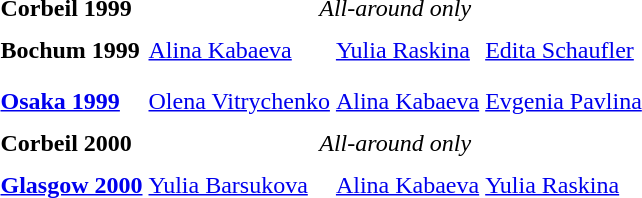<table>
<tr>
<th scope=row style="text-align:left">Corbeil 1999 </th>
<td colspan=3 align=center><em>All-around only</em></td>
</tr>
<tr>
<th scope=row style="text-align:left">Bochum 1999 </th>
<td style="height:30px;"> <a href='#'>Alina Kabaeva</a></td>
<td style="height:30px;"> <a href='#'>Yulia Raskina</a></td>
<td style="height:30px;"> <a href='#'>Edita Schaufler</a></td>
</tr>
<tr>
<th scope=row style="text-align:left"><a href='#'>Osaka 1999</a></th>
<td style="height:30px;"> <a href='#'>Olena Vitrychenko</a></td>
<td style="height:30px;"> <a href='#'>Alina Kabaeva</a></td>
<td style="height:30px;"> <a href='#'>Evgenia Pavlina</a></td>
</tr>
<tr>
<th scope=row style="text-align:left">Corbeil 2000 </th>
<td colspan=3 align=center><em>All-around only</em></td>
</tr>
<tr>
<th scope=row style="text-align:left"><a href='#'>Glasgow 2000</a></th>
<td style="height:30px;"> <a href='#'>Yulia Barsukova</a></td>
<td style="height:30px;"> <a href='#'>Alina Kabaeva</a></td>
<td style="height:30px;"> <a href='#'>Yulia Raskina</a></td>
</tr>
</table>
